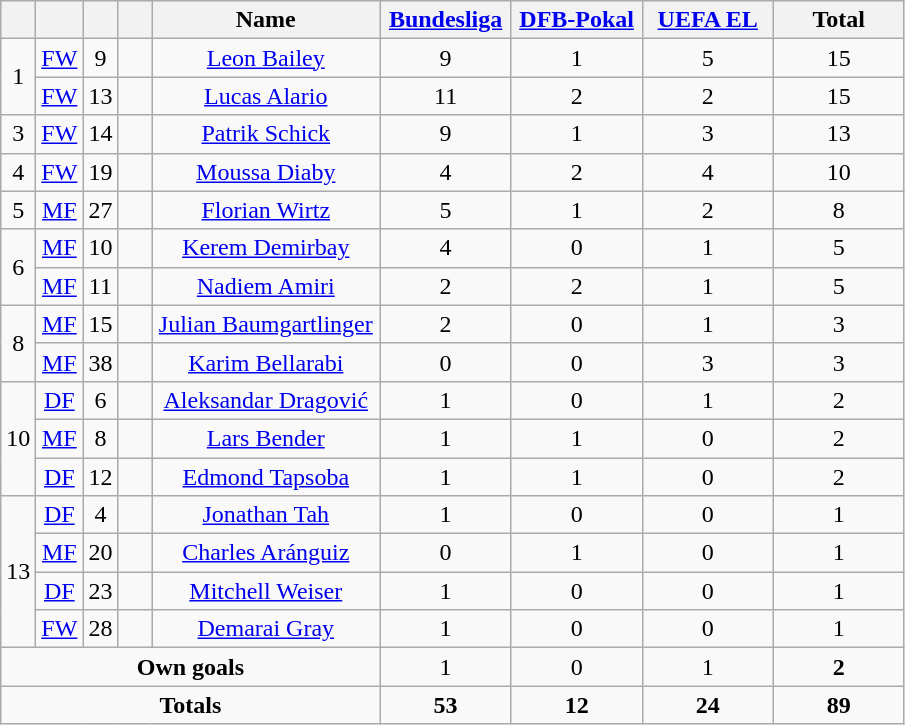<table class="wikitable" style="text-align:center">
<tr>
<th width=15></th>
<th width=15></th>
<th width=15></th>
<th width=15></th>
<th width=145>Name</th>
<th width=80><a href='#'>Bundesliga</a></th>
<th width=80><a href='#'>DFB-Pokal</a></th>
<th width=80><a href='#'>UEFA EL</a></th>
<th width=80>Total</th>
</tr>
<tr>
<td rowspan=2>1</td>
<td><a href='#'>FW</a></td>
<td>9</td>
<td></td>
<td><a href='#'>Leon Bailey</a></td>
<td>9</td>
<td>1</td>
<td>5</td>
<td>15</td>
</tr>
<tr>
<td><a href='#'>FW</a></td>
<td>13</td>
<td></td>
<td><a href='#'>Lucas Alario</a></td>
<td>11</td>
<td>2</td>
<td>2</td>
<td>15</td>
</tr>
<tr>
<td rowspan=1>3</td>
<td><a href='#'>FW</a></td>
<td>14</td>
<td></td>
<td><a href='#'>Patrik Schick</a></td>
<td>9</td>
<td>1</td>
<td>3</td>
<td>13</td>
</tr>
<tr>
<td rowspan=1>4</td>
<td><a href='#'>FW</a></td>
<td>19</td>
<td></td>
<td><a href='#'>Moussa Diaby</a></td>
<td>4</td>
<td>2</td>
<td>4</td>
<td>10</td>
</tr>
<tr>
<td rowspan=1>5</td>
<td><a href='#'>MF</a></td>
<td>27</td>
<td></td>
<td><a href='#'>Florian Wirtz</a></td>
<td>5</td>
<td>1</td>
<td>2</td>
<td>8</td>
</tr>
<tr>
<td rowspan=2>6</td>
<td><a href='#'>MF</a></td>
<td>10</td>
<td></td>
<td><a href='#'>Kerem Demirbay</a></td>
<td>4</td>
<td>0</td>
<td>1</td>
<td>5</td>
</tr>
<tr>
<td><a href='#'>MF</a></td>
<td>11</td>
<td></td>
<td><a href='#'>Nadiem Amiri</a></td>
<td>2</td>
<td>2</td>
<td>1</td>
<td>5</td>
</tr>
<tr>
<td rowspan=2>8</td>
<td><a href='#'>MF</a></td>
<td>15</td>
<td></td>
<td><a href='#'>Julian Baumgartlinger</a></td>
<td>2</td>
<td>0</td>
<td>1</td>
<td>3</td>
</tr>
<tr>
<td><a href='#'>MF</a></td>
<td>38</td>
<td></td>
<td><a href='#'>Karim Bellarabi</a></td>
<td>0</td>
<td>0</td>
<td>3</td>
<td>3</td>
</tr>
<tr>
<td rowspan=3>10</td>
<td><a href='#'>DF</a></td>
<td>6</td>
<td></td>
<td><a href='#'>Aleksandar Dragović</a></td>
<td>1</td>
<td>0</td>
<td>1</td>
<td>2</td>
</tr>
<tr>
<td><a href='#'>MF</a></td>
<td>8</td>
<td></td>
<td><a href='#'>Lars Bender</a></td>
<td>1</td>
<td>1</td>
<td>0</td>
<td>2</td>
</tr>
<tr>
<td><a href='#'>DF</a></td>
<td>12</td>
<td></td>
<td><a href='#'>Edmond Tapsoba</a></td>
<td>1</td>
<td>1</td>
<td>0</td>
<td>2</td>
</tr>
<tr>
<td rowspan=4>13</td>
<td><a href='#'>DF</a></td>
<td>4</td>
<td></td>
<td><a href='#'>Jonathan Tah</a></td>
<td>1</td>
<td>0</td>
<td>0</td>
<td>1</td>
</tr>
<tr>
<td><a href='#'>MF</a></td>
<td>20</td>
<td></td>
<td><a href='#'>Charles Aránguiz</a></td>
<td>0</td>
<td>1</td>
<td>0</td>
<td>1</td>
</tr>
<tr>
<td><a href='#'>DF</a></td>
<td>23</td>
<td></td>
<td><a href='#'>Mitchell Weiser</a></td>
<td>1</td>
<td>0</td>
<td>0</td>
<td>1</td>
</tr>
<tr>
<td><a href='#'>FW</a></td>
<td>28</td>
<td></td>
<td><a href='#'>Demarai Gray</a></td>
<td>1</td>
<td>0</td>
<td>0</td>
<td>1</td>
</tr>
<tr>
<td colspan=5><strong>Own goals</strong></td>
<td>1</td>
<td>0</td>
<td>1</td>
<td><strong>2</strong></td>
</tr>
<tr>
<td colspan=5><strong>Totals</strong></td>
<td><strong>53</strong></td>
<td><strong>12</strong></td>
<td><strong>24</strong></td>
<td><strong>89</strong></td>
</tr>
</table>
